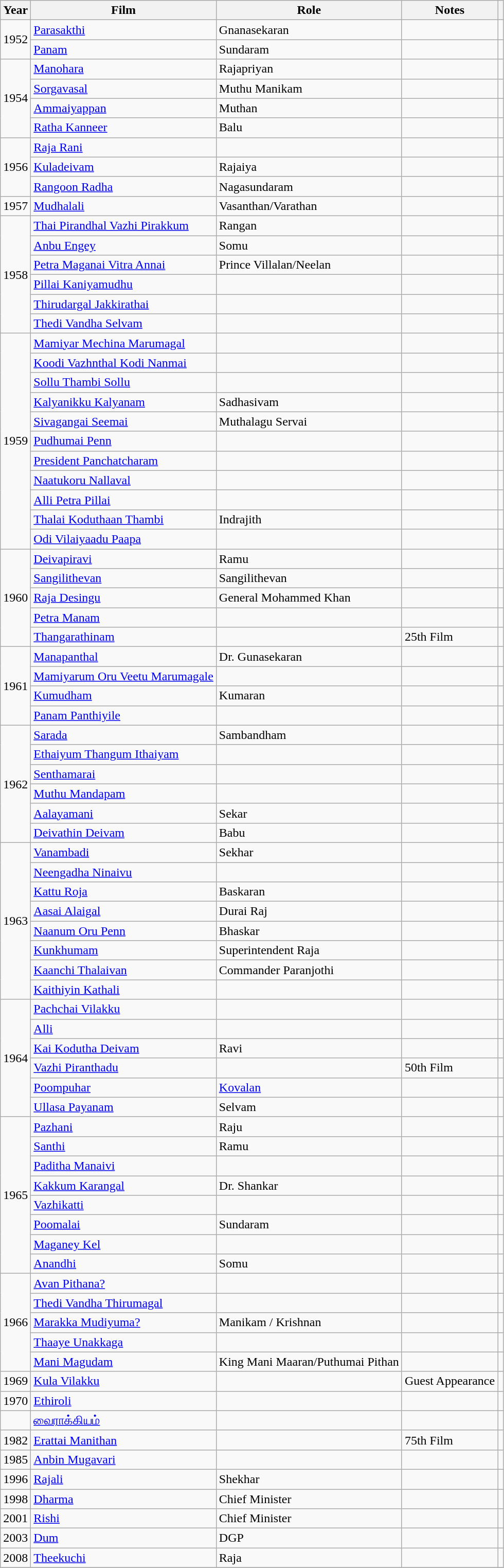<table class="sortable wikitable">
<tr>
<th>Year</th>
<th>Film</th>
<th>Role</th>
<th>Notes</th>
<th class=unsortable></th>
</tr>
<tr>
<td rowspan="2">1952</td>
<td><a href='#'>Parasakthi</a></td>
<td>Gnanasekaran</td>
<td></td>
<td></td>
</tr>
<tr>
<td><a href='#'>Panam</a></td>
<td>Sundaram</td>
<td></td>
<td></td>
</tr>
<tr>
<td rowspan="4">1954</td>
<td><a href='#'>Manohara</a></td>
<td>Rajapriyan</td>
<td></td>
<td></td>
</tr>
<tr>
<td><a href='#'>Sorgavasal</a></td>
<td>Muthu Manikam</td>
<td></td>
<td></td>
</tr>
<tr>
<td><a href='#'>Ammaiyappan</a></td>
<td>Muthan</td>
<td></td>
<td></td>
</tr>
<tr>
<td><a href='#'>Ratha Kanneer</a></td>
<td>Balu</td>
<td></td>
<td></td>
</tr>
<tr>
<td rowspan="3">1956</td>
<td><a href='#'>Raja Rani</a></td>
<td></td>
<td></td>
<td></td>
</tr>
<tr>
<td><a href='#'>Kuladeivam</a></td>
<td>Rajaiya</td>
<td></td>
<td></td>
</tr>
<tr>
<td><a href='#'>Rangoon Radha</a></td>
<td>Nagasundaram</td>
<td></td>
<td></td>
</tr>
<tr>
<td>1957</td>
<td><a href='#'>Mudhalali</a></td>
<td>Vasanthan/Varathan</td>
<td></td>
<td></td>
</tr>
<tr>
<td rowspan="6">1958</td>
<td><a href='#'>Thai Pirandhal Vazhi Pirakkum</a></td>
<td>Rangan</td>
<td></td>
<td></td>
</tr>
<tr>
<td><a href='#'>Anbu Engey</a></td>
<td>Somu</td>
<td></td>
<td></td>
</tr>
<tr>
<td><a href='#'>Petra Maganai Vitra Annai</a></td>
<td>Prince Villalan/Neelan</td>
<td></td>
<td></td>
</tr>
<tr>
<td><a href='#'>Pillai Kaniyamudhu</a></td>
<td></td>
<td></td>
<td></td>
</tr>
<tr>
<td><a href='#'>Thirudargal Jakkirathai</a></td>
<td></td>
<td></td>
<td></td>
</tr>
<tr>
<td><a href='#'>Thedi Vandha Selvam</a></td>
<td></td>
<td></td>
<td></td>
</tr>
<tr>
<td rowspan="11">1959</td>
<td><a href='#'>Mamiyar Mechina Marumagal</a></td>
<td></td>
<td></td>
<td></td>
</tr>
<tr>
<td><a href='#'>Koodi Vazhnthal Kodi Nanmai</a></td>
<td></td>
<td></td>
<td></td>
</tr>
<tr>
<td><a href='#'>Sollu Thambi Sollu</a></td>
<td></td>
<td></td>
<td></td>
</tr>
<tr>
<td><a href='#'>Kalyanikku Kalyanam</a></td>
<td>Sadhasivam</td>
<td></td>
<td></td>
</tr>
<tr>
<td><a href='#'>Sivagangai Seemai</a></td>
<td>Muthalagu Servai</td>
<td></td>
<td></td>
</tr>
<tr>
<td><a href='#'>Pudhumai Penn</a></td>
<td></td>
<td></td>
<td></td>
</tr>
<tr>
<td><a href='#'>President Panchatcharam</a></td>
<td></td>
<td></td>
<td></td>
</tr>
<tr>
<td><a href='#'>Naatukoru Nallaval</a></td>
<td></td>
<td></td>
<td></td>
</tr>
<tr>
<td><a href='#'>Alli Petra Pillai</a></td>
<td></td>
<td></td>
<td></td>
</tr>
<tr>
<td><a href='#'>Thalai Koduthaan Thambi</a></td>
<td>Indrajith</td>
<td></td>
<td></td>
</tr>
<tr>
<td><a href='#'>Odi Vilaiyaadu Paapa</a></td>
<td></td>
<td></td>
<td></td>
</tr>
<tr>
<td rowspan="5">1960</td>
<td><a href='#'>Deivapiravi</a></td>
<td>Ramu</td>
<td></td>
<td></td>
</tr>
<tr>
<td><a href='#'>Sangilithevan</a></td>
<td>Sangilithevan</td>
<td></td>
<td></td>
</tr>
<tr>
<td><a href='#'>Raja Desingu</a></td>
<td>General Mohammed Khan</td>
<td></td>
<td></td>
</tr>
<tr>
<td><a href='#'>Petra Manam</a></td>
<td></td>
<td></td>
<td></td>
</tr>
<tr>
<td><a href='#'>Thangarathinam</a></td>
<td></td>
<td>25th Film</td>
<td></td>
</tr>
<tr>
<td rowspan="4">1961</td>
<td><a href='#'>Manapanthal</a></td>
<td>Dr. Gunasekaran</td>
<td></td>
<td></td>
</tr>
<tr>
<td><a href='#'>Mamiyarum Oru Veetu Marumagale</a></td>
<td></td>
<td></td>
<td></td>
</tr>
<tr>
<td><a href='#'>Kumudham</a></td>
<td>Kumaran</td>
<td></td>
<td></td>
</tr>
<tr>
<td><a href='#'>Panam Panthiyile</a></td>
<td></td>
<td></td>
<td></td>
</tr>
<tr>
<td rowspan="6">1962</td>
<td><a href='#'>Sarada</a></td>
<td>Sambandham</td>
<td></td>
<td></td>
</tr>
<tr>
<td><a href='#'>Ethaiyum Thangum Ithaiyam</a></td>
<td></td>
<td></td>
<td></td>
</tr>
<tr>
<td><a href='#'>Senthamarai</a></td>
<td></td>
<td></td>
<td></td>
</tr>
<tr>
<td><a href='#'>Muthu Mandapam</a></td>
<td></td>
<td></td>
<td></td>
</tr>
<tr>
<td><a href='#'>Aalayamani</a></td>
<td>Sekar</td>
<td></td>
<td></td>
</tr>
<tr>
<td><a href='#'>Deivathin Deivam</a></td>
<td>Babu</td>
<td></td>
<td></td>
</tr>
<tr>
<td rowspan="8">1963</td>
<td><a href='#'>Vanambadi</a></td>
<td>Sekhar</td>
<td></td>
<td></td>
</tr>
<tr>
<td><a href='#'>Neengadha Ninaivu</a></td>
<td></td>
<td></td>
<td></td>
</tr>
<tr>
<td><a href='#'>Kattu Roja</a></td>
<td>Baskaran</td>
<td></td>
<td></td>
</tr>
<tr>
<td><a href='#'>Aasai Alaigal</a></td>
<td>Durai Raj</td>
<td></td>
<td></td>
</tr>
<tr>
<td><a href='#'>Naanum Oru Penn</a></td>
<td>Bhaskar</td>
<td></td>
<td></td>
</tr>
<tr>
<td><a href='#'>Kunkhumam</a></td>
<td>Superintendent Raja</td>
<td></td>
<td></td>
</tr>
<tr>
<td><a href='#'>Kaanchi Thalaivan</a></td>
<td>Commander Paranjothi</td>
<td></td>
<td></td>
</tr>
<tr>
<td><a href='#'>Kaithiyin Kathali</a></td>
<td></td>
<td></td>
<td></td>
</tr>
<tr>
<td rowspan="6">1964</td>
<td><a href='#'>Pachchai Vilakku</a></td>
<td></td>
<td></td>
<td></td>
</tr>
<tr>
<td><a href='#'>Alli</a></td>
<td></td>
<td></td>
<td></td>
</tr>
<tr>
<td><a href='#'>Kai Kodutha Deivam</a></td>
<td>Ravi</td>
<td></td>
<td></td>
</tr>
<tr>
<td><a href='#'>Vazhi Piranthadu</a></td>
<td></td>
<td>50th Film</td>
<td></td>
</tr>
<tr>
<td><a href='#'>Poompuhar</a></td>
<td><a href='#'>Kovalan</a></td>
<td></td>
<td></td>
</tr>
<tr>
<td><a href='#'>Ullasa Payanam</a></td>
<td>Selvam</td>
<td></td>
<td></td>
</tr>
<tr>
<td rowspan="8">1965</td>
<td><a href='#'>Pazhani</a></td>
<td>Raju</td>
<td></td>
<td></td>
</tr>
<tr>
<td><a href='#'>Santhi</a></td>
<td>Ramu</td>
<td></td>
<td></td>
</tr>
<tr>
<td><a href='#'>Paditha Manaivi</a></td>
<td></td>
<td></td>
<td></td>
</tr>
<tr>
<td><a href='#'>Kakkum Karangal</a></td>
<td>Dr. Shankar</td>
<td></td>
<td></td>
</tr>
<tr>
<td><a href='#'>Vazhikatti</a></td>
<td></td>
<td></td>
<td></td>
</tr>
<tr>
<td><a href='#'>Poomalai</a></td>
<td>Sundaram</td>
<td></td>
<td></td>
</tr>
<tr>
<td><a href='#'>Maganey Kel</a></td>
<td></td>
<td></td>
<td></td>
</tr>
<tr>
<td><a href='#'>Anandhi</a></td>
<td>Somu</td>
<td></td>
<td></td>
</tr>
<tr>
<td rowspan="5">1966</td>
<td><a href='#'>Avan Pithana?</a></td>
<td></td>
<td></td>
<td></td>
</tr>
<tr>
<td><a href='#'>Thedi Vandha Thirumagal</a></td>
<td></td>
<td></td>
<td></td>
</tr>
<tr>
<td><a href='#'>Marakka Mudiyuma?</a></td>
<td>Manikam / Krishnan</td>
<td></td>
<td></td>
</tr>
<tr>
<td><a href='#'>Thaaye Unakkaga</a></td>
<td></td>
<td></td>
<td></td>
</tr>
<tr>
<td><a href='#'>Mani Magudam</a></td>
<td>King Mani Maaran/Puthumai Pithan</td>
<td></td>
<td></td>
</tr>
<tr>
<td>1969</td>
<td><a href='#'>Kula Vilakku</a></td>
<td></td>
<td>Guest Appearance</td>
<td></td>
</tr>
<tr>
<td>1970</td>
<td><a href='#'>Ethiroli</a></td>
<td></td>
<td></td>
<td></td>
</tr>
<tr>
<td></td>
<td><a href='#'>வைராக்கியம்</a></td>
<td></td>
<td></td>
<td></td>
</tr>
<tr>
<td>1982</td>
<td><a href='#'>Erattai Manithan</a></td>
<td></td>
<td>75th Film</td>
<td></td>
</tr>
<tr>
<td>1985</td>
<td><a href='#'>Anbin Mugavari</a></td>
<td></td>
<td></td>
<td></td>
</tr>
<tr>
<td>1996</td>
<td><a href='#'>Rajali</a></td>
<td>Shekhar</td>
<td></td>
<td></td>
</tr>
<tr>
<td>1998</td>
<td><a href='#'>Dharma</a></td>
<td>Chief Minister</td>
<td></td>
<td></td>
</tr>
<tr>
<td>2001</td>
<td><a href='#'>Rishi</a></td>
<td>Chief Minister</td>
<td></td>
<td></td>
</tr>
<tr>
<td>2003</td>
<td><a href='#'>Dum</a></td>
<td>DGP</td>
<td></td>
<td></td>
</tr>
<tr>
<td>2008</td>
<td><a href='#'>Theekuchi</a></td>
<td>Raja</td>
<td></td>
<td></td>
</tr>
<tr>
</tr>
</table>
